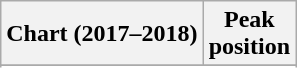<table class="wikitable sortable plainrowheaders" style="text-align:center">
<tr>
<th scope="col">Chart (2017–2018)</th>
<th scope="col">Peak<br> position</th>
</tr>
<tr>
</tr>
<tr>
</tr>
<tr>
</tr>
<tr>
</tr>
</table>
